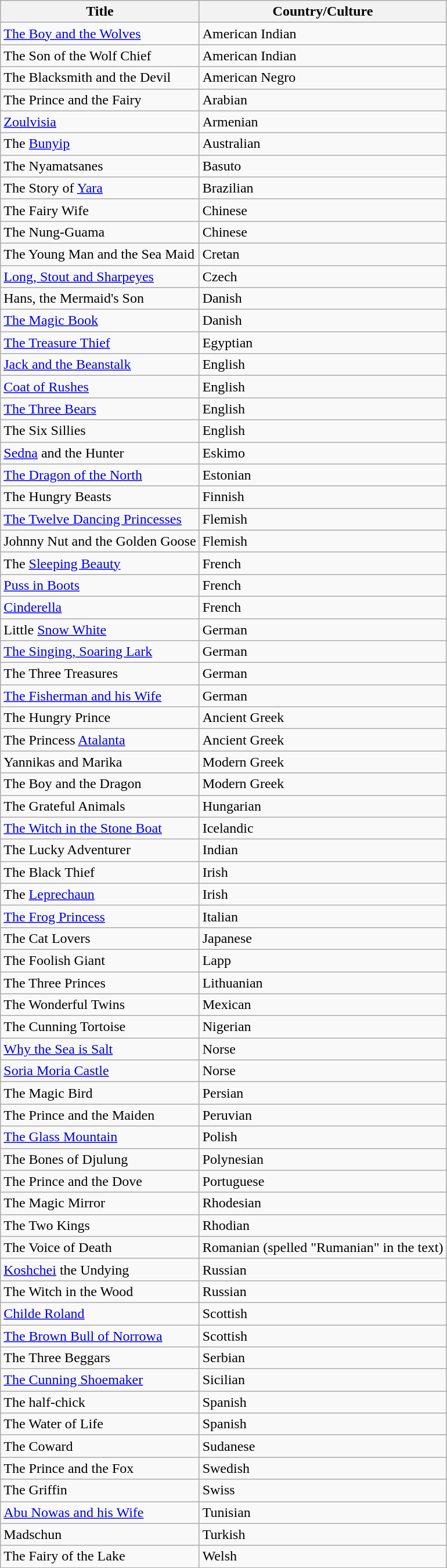<table class="wikitable sortable">
<tr>
<th>Title</th>
<th>Country/Culture</th>
</tr>
<tr>
<td><a href='#'>The Boy and the Wolves</a></td>
<td>American Indian</td>
</tr>
<tr>
<td>The Son of the Wolf Chief</td>
<td>American Indian</td>
</tr>
<tr>
<td>The Blacksmith and the Devil</td>
<td>American Negro</td>
</tr>
<tr>
<td>The Prince and the Fairy</td>
<td>Arabian</td>
</tr>
<tr>
<td><a href='#'>Zoulvisia</a></td>
<td>Armenian</td>
</tr>
<tr>
<td>The <a href='#'>Bunyip</a></td>
<td>Australian</td>
</tr>
<tr>
<td>The Nyamatsanes</td>
<td>Basuto</td>
</tr>
<tr>
<td>The Story of <a href='#'>Yara</a></td>
<td>Brazilian</td>
</tr>
<tr>
<td>The Fairy Wife</td>
<td>Chinese</td>
</tr>
<tr>
<td>The Nung-Guama</td>
<td>Chinese</td>
</tr>
<tr>
<td>The Young Man and the Sea Maid</td>
<td>Cretan</td>
</tr>
<tr>
<td><a href='#'>Long, Stout and Sharpeyes</a></td>
<td>Czech</td>
</tr>
<tr>
<td>Hans, the Mermaid's Son</td>
<td>Danish</td>
</tr>
<tr>
<td><a href='#'>The Magic Book</a></td>
<td>Danish</td>
</tr>
<tr>
<td><a href='#'>The Treasure Thief</a></td>
<td>Egyptian</td>
</tr>
<tr>
<td><a href='#'>Jack and the Beanstalk</a></td>
<td>English</td>
</tr>
<tr>
<td><a href='#'>Coat of Rushes</a></td>
<td>English</td>
</tr>
<tr>
<td><a href='#'>The Three Bears</a></td>
<td>English</td>
</tr>
<tr>
<td>The Six Sillies</td>
<td>English</td>
</tr>
<tr>
<td><a href='#'>Sedna</a> and the Hunter</td>
<td>Eskimo</td>
</tr>
<tr>
<td><a href='#'>The Dragon of the North</a></td>
<td>Estonian</td>
</tr>
<tr>
<td>The Hungry Beasts</td>
<td>Finnish</td>
</tr>
<tr>
<td><a href='#'>The Twelve Dancing Princesses</a></td>
<td>Flemish</td>
</tr>
<tr>
<td>Johnny Nut and the Golden Goose</td>
<td>Flemish</td>
</tr>
<tr>
<td>The <a href='#'>Sleeping Beauty</a></td>
<td>French</td>
</tr>
<tr>
<td><a href='#'>Puss in Boots</a></td>
<td>French</td>
</tr>
<tr>
<td><a href='#'>Cinderella</a></td>
<td>French</td>
</tr>
<tr>
<td>Little <a href='#'>Snow White</a></td>
<td>German</td>
</tr>
<tr>
<td><a href='#'>The Singing, Soaring Lark</a></td>
<td>German</td>
</tr>
<tr>
<td>The Three Treasures</td>
<td>German</td>
</tr>
<tr>
<td><a href='#'>The Fisherman and his Wife</a></td>
<td>German</td>
</tr>
<tr>
<td>The Hungry Prince</td>
<td>Ancient Greek</td>
</tr>
<tr>
<td>The Princess <a href='#'>Atalanta</a></td>
<td>Ancient Greek</td>
</tr>
<tr>
<td>Yannikas and Marika</td>
<td>Modern Greek</td>
</tr>
<tr>
<td>The Boy and the Dragon</td>
<td>Modern Greek</td>
</tr>
<tr>
<td>The Grateful Animals</td>
<td>Hungarian</td>
</tr>
<tr>
<td><a href='#'>The Witch in the Stone Boat</a></td>
<td>Icelandic</td>
</tr>
<tr>
<td>The Lucky Adventurer</td>
<td>Indian</td>
</tr>
<tr>
<td>The Black Thief</td>
<td>Irish</td>
</tr>
<tr>
<td>The <a href='#'>Leprechaun</a></td>
<td>Irish</td>
</tr>
<tr>
<td><a href='#'>The Frog Princess</a></td>
<td>Italian</td>
</tr>
<tr>
<td>The Cat Lovers</td>
<td>Japanese</td>
</tr>
<tr>
<td>The Foolish Giant</td>
<td>Lapp</td>
</tr>
<tr>
<td>The Three Princes</td>
<td>Lithuanian</td>
</tr>
<tr>
<td>The Wonderful Twins</td>
<td>Mexican</td>
</tr>
<tr>
<td>The Cunning Tortoise</td>
<td>Nigerian</td>
</tr>
<tr>
<td><a href='#'>Why the Sea is Salt</a></td>
<td>Norse</td>
</tr>
<tr>
<td><a href='#'>Soria Moria Castle</a></td>
<td>Norse</td>
</tr>
<tr>
<td>The Magic Bird</td>
<td>Persian</td>
</tr>
<tr>
<td>The Prince and the Maiden</td>
<td>Peruvian</td>
</tr>
<tr>
<td><a href='#'>The Glass Mountain</a></td>
<td>Polish</td>
</tr>
<tr>
<td>The Bones of Djulung</td>
<td>Polynesian</td>
</tr>
<tr>
<td>The Prince and the Dove</td>
<td>Portuguese</td>
</tr>
<tr>
<td>The Magic Mirror</td>
<td>Rhodesian</td>
</tr>
<tr>
<td>The Two Kings</td>
<td>Rhodian</td>
</tr>
<tr>
<td>The Voice of Death</td>
<td>Romanian (spelled "Rumanian" in the text)</td>
</tr>
<tr>
<td><a href='#'>Koshchei</a> the Undying</td>
<td>Russian</td>
</tr>
<tr>
<td>The Witch in the Wood</td>
<td>Russian</td>
</tr>
<tr>
<td><a href='#'>Childe Roland</a></td>
<td>Scottish</td>
</tr>
<tr>
<td><a href='#'>The Brown Bull of Norrowa</a></td>
<td>Scottish</td>
</tr>
<tr>
<td>The Three Beggars</td>
<td>Serbian</td>
</tr>
<tr>
<td><a href='#'>The Cunning Shoemaker</a></td>
<td>Sicilian</td>
</tr>
<tr>
<td>The half-chick</td>
<td>Spanish</td>
</tr>
<tr>
<td>The Water of Life</td>
<td>Spanish</td>
</tr>
<tr>
<td>The Coward</td>
<td>Sudanese</td>
</tr>
<tr>
<td>The Prince and the Fox</td>
<td>Swedish</td>
</tr>
<tr>
<td>The Griffin</td>
<td>Swiss</td>
</tr>
<tr>
<td><a href='#'>Abu Nowas and his Wife</a></td>
<td>Tunisian</td>
</tr>
<tr>
<td>Madschun</td>
<td>Turkish</td>
</tr>
<tr>
<td>The Fairy of the Lake</td>
<td>Welsh</td>
</tr>
</table>
